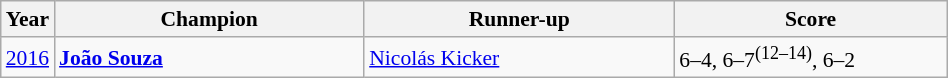<table class="wikitable" style="font-size:90%">
<tr>
<th>Year</th>
<th width="200">Champion</th>
<th width="200">Runner-up</th>
<th width="175">Score</th>
</tr>
<tr>
<td><a href='#'>2016</a></td>
<td> <strong><a href='#'>João Souza</a></strong></td>
<td> <a href='#'>Nicolás Kicker</a></td>
<td>6–4, 6–7<sup>(12–14)</sup>, 6–2</td>
</tr>
</table>
